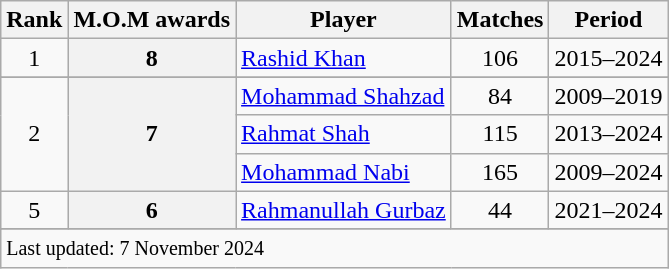<table class="wikitable sortable">
<tr>
<th scope=col>Rank</th>
<th scope=col>M.O.M awards</th>
<th scope=col>Player</th>
<th scope=col>Matches</th>
<th scope=col>Period</th>
</tr>
<tr>
<td align=center>1</td>
<th>8</th>
<td><a href='#'>Rashid Khan</a></td>
<td align=center>106</td>
<td>2015–2024</td>
</tr>
<tr>
</tr>
<tr>
<td align=center rowspan=3>2</td>
<th rowspan=3>7</th>
<td><a href='#'>Mohammad Shahzad</a></td>
<td align=center>84</td>
<td>2009–2019</td>
</tr>
<tr>
<td><a href='#'>Rahmat Shah</a></td>
<td align=center>115</td>
<td>2013–2024</td>
</tr>
<tr>
<td><a href='#'>Mohammad Nabi</a></td>
<td align=center>165</td>
<td>2009–2024</td>
</tr>
<tr>
<td align=center>5</td>
<th>6</th>
<td><a href='#'>Rahmanullah Gurbaz</a></td>
<td align=center>44</td>
<td>2021–2024</td>
</tr>
<tr>
</tr>
<tr class=sortbottom>
<td colspan=5><small>Last updated: 7 November 2024</small></td>
</tr>
</table>
